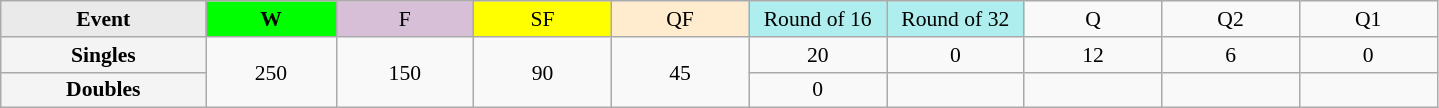<table class=wikitable style=font-size:90%;text-align:center>
<tr>
<td style="width:130px; background:#eaeaea;"><strong>Event</strong></td>
<td style="width:80px; background:lime;"><strong>W</strong></td>
<td style="width:85px; background:thistle;">F</td>
<td style="width:85px; background:#ff0;">SF</td>
<td style="width:85px; background:#ffebcd;">QF</td>
<td style="width:85px; background:#afeeee;">Round of 16</td>
<td style="width:85px; background:#afeeee;">Round of 32</td>
<td width=85>Q</td>
<td width=85>Q2</td>
<td width=85>Q1</td>
</tr>
<tr>
<th style="background:#f4f4f4;">Singles</th>
<td rowspan=2>250</td>
<td rowspan=2>150</td>
<td rowspan=2>90</td>
<td rowspan=2>45</td>
<td>20</td>
<td>0</td>
<td>12</td>
<td>6</td>
<td>0</td>
</tr>
<tr>
<th style="background:#f4f4f4;">Doubles</th>
<td>0</td>
<td></td>
<td></td>
<td></td>
<td></td>
</tr>
</table>
